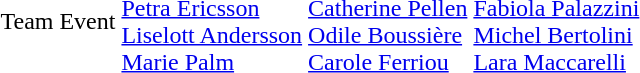<table>
<tr>
<td>Team Event<br></td>
<td><br><a href='#'>Petra Ericsson</a><br><a href='#'>Liselott Andersson</a><br><a href='#'>Marie Palm</a></td>
<td><br><a href='#'>Catherine Pellen</a><br><a href='#'>Odile Boussière</a><br><a href='#'>Carole Ferriou</a></td>
<td><br><a href='#'>Fabiola Palazzini</a><br><a href='#'>Michel Bertolini</a><br><a href='#'>Lara Maccarelli</a></td>
</tr>
</table>
